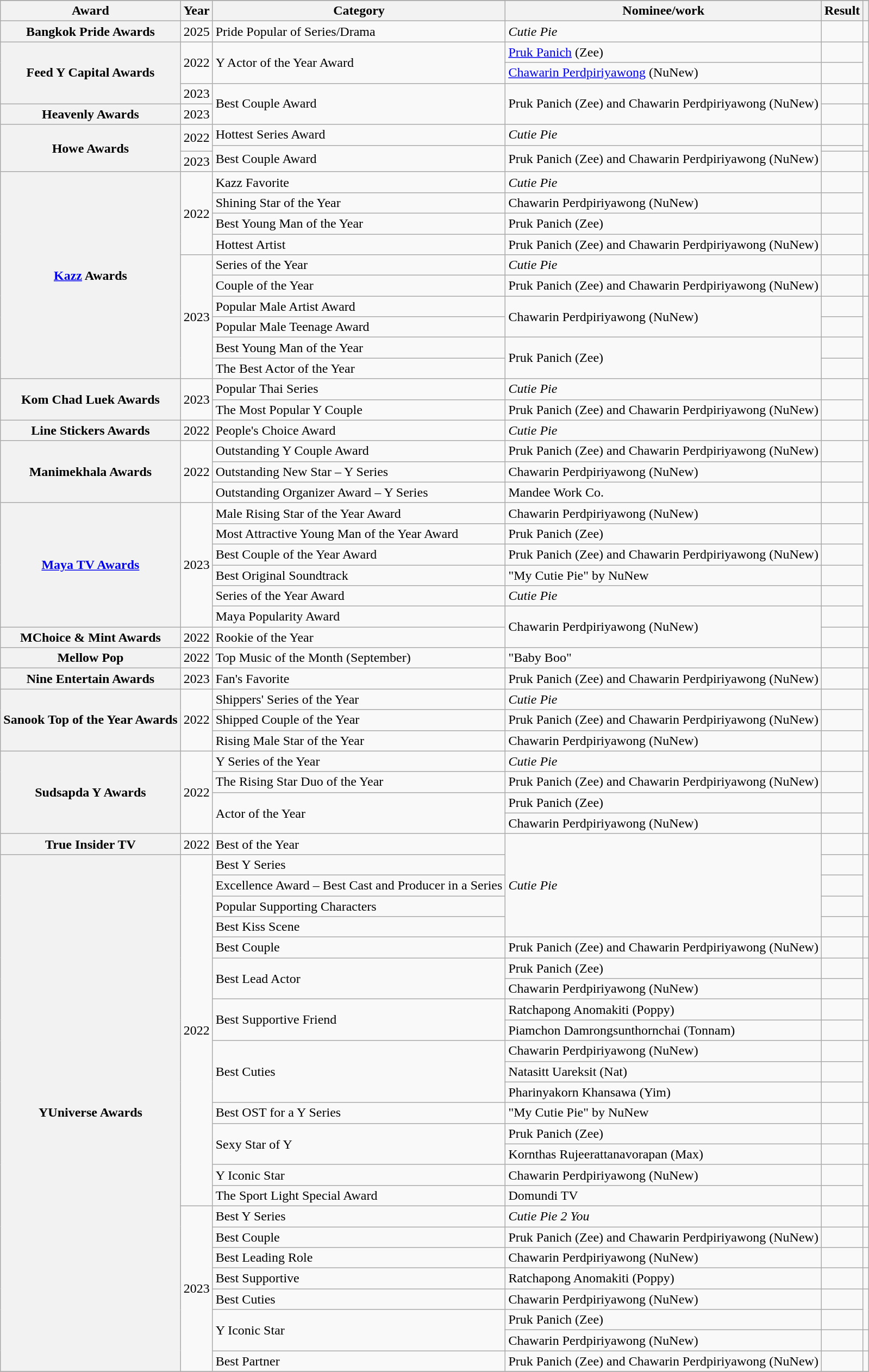<table class="wikitable sortable plainrowheaders">
<tr style="background:#ccc; text-align:center;">
</tr>
<tr>
<th scope="col">Award</th>
<th scope="col">Year</th>
<th scope="col">Category</th>
<th scope="col">Nominee/work</th>
<th scope="col">Result</th>
<th scope="col" class="unsortable"></th>
</tr>
<tr>
<th scope=row>Bangkok Pride Awards</th>
<td style="text-align: center;">2025</td>
<td>Pride Popular of Series/Drama</td>
<td><em>Cutie Pie</em></td>
<td></td>
<td style="text-align: center;"></td>
</tr>
<tr>
<th scope="row" rowspan=3>Feed Y Capital Awards</th>
<td style="text-align:center;" rowspan=2>2022</td>
<td rowspan=2>Y Actor of the Year Award</td>
<td><a href='#'>Pruk Panich</a> (Zee)</td>
<td></td>
<td style="text-align:center;" rowspan=2></td>
</tr>
<tr>
<td><a href='#'>Chawarin Perdpiriyawong</a> (NuNew)</td>
<td></td>
</tr>
<tr>
<td style="text-align:center;">2023</td>
<td rowspan=2>Best Couple Award</td>
<td rowspan=2>Pruk Panich (Zee) and Chawarin Perdpiriyawong (NuNew)</td>
<td></td>
<td style="text-align:center;"></td>
</tr>
<tr>
<th scope="row">Heavenly Awards</th>
<td style="text-align:center;">2023</td>
<td></td>
<td style="text-align:center;"></td>
</tr>
<tr>
<th scope="row" rowspan=3>Howe Awards</th>
<td style="text-align:center;" rowspan=2>2022</td>
<td>Hottest Series Award</td>
<td><em>Cutie Pie</em></td>
<td></td>
<td style="text-align:center;" rowspan=2></td>
</tr>
<tr>
<td rowspan=2>Best Couple Award</td>
<td rowspan=2>Pruk Panich (Zee) and Chawarin Perdpiriyawong (NuNew)</td>
<td></td>
</tr>
<tr>
<td style="text-align:center;">2023</td>
<td></td>
<td style="text-align:center;"></td>
</tr>
<tr>
<th scope="row" rowspan="10"><a href='#'>Kazz</a> Awards</th>
<td style="text-align:center;" rowspan="4">2022</td>
<td>Kazz Favorite</td>
<td><em>Cutie Pie</em></td>
<td></td>
<td style="text-align:center;" rowspan=4></td>
</tr>
<tr>
<td>Shining Star of the Year</td>
<td>Chawarin Perdpiriyawong (NuNew)</td>
<td></td>
</tr>
<tr>
<td>Best Young Man of the Year</td>
<td>Pruk Panich (Zee)</td>
<td></td>
</tr>
<tr>
<td>Hottest Artist</td>
<td>Pruk Panich (Zee) and Chawarin Perdpiriyawong (NuNew)</td>
<td></td>
</tr>
<tr>
<td style="text-align:center;" rowspan="6">2023</td>
<td>Series of the Year</td>
<td><em>Cutie Pie</em></td>
<td></td>
<td style="text-align:center;"></td>
</tr>
<tr>
<td>Couple of the Year</td>
<td>Pruk Panich (Zee) and Chawarin Perdpiriyawong (NuNew)</td>
<td></td>
<td style="text-align:center;"></td>
</tr>
<tr>
<td>Popular Male Artist Award</td>
<td rowspan=2>Chawarin Perdpiriyawong (NuNew)</td>
<td></td>
<td style="text-align:center;" rowspan="4"></td>
</tr>
<tr>
<td>Popular Male Teenage Award</td>
<td></td>
</tr>
<tr>
<td>Best Young Man of the Year</td>
<td rowspan=2>Pruk Panich (Zee)</td>
<td></td>
</tr>
<tr>
<td>The Best Actor of the Year</td>
<td></td>
</tr>
<tr>
<th scope="row" rowspan=2>Kom Chad Luek Awards</th>
<td style="text-align:center;" rowspan=2>2023</td>
<td>Popular Thai Series</td>
<td><em>Cutie Pie</em></td>
<td></td>
<td style="text-align:center;" rowspan=2></td>
</tr>
<tr>
<td>The Most Popular Y Couple</td>
<td>Pruk Panich (Zee) and Chawarin Perdpiriyawong (NuNew)</td>
<td></td>
</tr>
<tr>
<th scope="row">Line Stickers Awards</th>
<td style="text-align:center;">2022</td>
<td>People's Choice Award</td>
<td><em>Cutie Pie</em></td>
<td></td>
<td style="text-align:center;"></td>
</tr>
<tr>
<th scope="row" rowspan=3>Manimekhala Awards</th>
<td style="text-align:center;" rowspan=3>2022</td>
<td>Outstanding Y Couple Award</td>
<td>Pruk Panich (Zee) and Chawarin Perdpiriyawong (NuNew)</td>
<td></td>
<td style="text-align:center;" rowspan=3></td>
</tr>
<tr>
<td>Outstanding New Star – Y Series</td>
<td>Chawarin Perdpiriyawong (NuNew)</td>
<td></td>
</tr>
<tr>
<td>Outstanding Organizer Award – Y Series</td>
<td>Mandee Work Co.</td>
<td></td>
</tr>
<tr>
<th scope="row" rowspan=6><a href='#'>Maya TV Awards</a></th>
<td style="text-align:center;" rowspan=6>2023</td>
<td>Male Rising Star of the Year Award</td>
<td>Chawarin Perdpiriyawong (NuNew)</td>
<td></td>
<td style="text-align:center;" rowspan=6></td>
</tr>
<tr>
<td>Most Attractive Young Man of the Year Award</td>
<td>Pruk Panich (Zee)</td>
<td></td>
</tr>
<tr>
<td>Best Couple of the Year Award</td>
<td>Pruk Panich (Zee) and Chawarin Perdpiriyawong (NuNew)</td>
<td></td>
</tr>
<tr>
<td>Best Original Soundtrack</td>
<td>"My Cutie Pie" by NuNew</td>
<td></td>
</tr>
<tr>
<td>Series of the Year Award</td>
<td><em>Cutie Pie</em></td>
<td></td>
</tr>
<tr>
<td>Maya Popularity Award</td>
<td rowspan=2>Chawarin Perdpiriyawong (NuNew)</td>
<td></td>
</tr>
<tr>
<th scope="row">MChoice & Mint Awards</th>
<td style="text-align:center;">2022</td>
<td>Rookie of the Year</td>
<td></td>
<td style="text-align:center;"></td>
</tr>
<tr>
<th scope="row">Mellow Pop</th>
<td style="text-align:center;">2022</td>
<td>Top Music of the Month (September)</td>
<td>"Baby Boo"</td>
<td></td>
<td style="text-align:center;"></td>
</tr>
<tr>
<th scope="row">Nine Entertain Awards</th>
<td style="text-align:center;">2023</td>
<td>Fan's Favorite</td>
<td>Pruk Panich (Zee) and Chawarin Perdpiriyawong (NuNew)</td>
<td></td>
<td style="text-align:center;"></td>
</tr>
<tr>
<th scope="row" rowspan=3>Sanook Top of the Year Awards</th>
<td style="text-align:center;" rowspan=3>2022</td>
<td>Shippers' Series of the Year</td>
<td><em>Cutie Pie</em></td>
<td></td>
<td style="text-align:center;" rowspan=3></td>
</tr>
<tr>
<td>Shipped Couple of the Year</td>
<td>Pruk Panich (Zee) and Chawarin Perdpiriyawong (NuNew)</td>
<td></td>
</tr>
<tr>
<td>Rising Male Star of the Year</td>
<td>Chawarin Perdpiriyawong (NuNew)</td>
<td></td>
</tr>
<tr>
<th scope="row" rowspan="4">Sudsapda Y Awards</th>
<td style="text-align:center;" rowspan="4">2022</td>
<td>Y Series of the Year</td>
<td><em>Cutie Pie</em></td>
<td></td>
<td style="text-align:center;" rowspan=4></td>
</tr>
<tr>
<td>The Rising Star Duo of the Year</td>
<td>Pruk Panich (Zee) and Chawarin Perdpiriyawong (NuNew)</td>
<td></td>
</tr>
<tr>
<td rowspan=2>Actor of the Year</td>
<td>Pruk Panich (Zee)</td>
<td></td>
</tr>
<tr>
<td>Chawarin Perdpiriyawong (NuNew)</td>
<td></td>
</tr>
<tr>
<th scope="row">True Insider TV</th>
<td style="text-align:center;">2022</td>
<td>Best of the Year</td>
<td rowspan=5><em>Cutie Pie</em></td>
<td></td>
<td style="text-align:center;"></td>
</tr>
<tr>
<th rowspan="25" scope="row">YUniverse Awards</th>
<td rowspan="17" style="text-align:center;">2022</td>
<td>Best Y Series</td>
<td></td>
<td style="text-align:center;" rowspan=3></td>
</tr>
<tr>
<td>Excellence Award – Best Cast and Producer in a Series</td>
<td></td>
</tr>
<tr>
<td>Popular Supporting Characters</td>
<td></td>
</tr>
<tr>
<td>Best Kiss Scene</td>
<td></td>
<td style="text-align:center;"></td>
</tr>
<tr>
<td>Best Couple</td>
<td>Pruk Panich (Zee) and Chawarin Perdpiriyawong (NuNew)</td>
<td></td>
<td style="text-align:center;"></td>
</tr>
<tr>
<td rowspan=2>Best Lead Actor</td>
<td>Pruk Panich (Zee)</td>
<td></td>
<td style="text-align:center;" rowspan=2></td>
</tr>
<tr>
<td>Chawarin Perdpiriyawong (NuNew)</td>
<td></td>
</tr>
<tr>
<td rowspan=2>Best Supportive Friend</td>
<td>Ratchapong Anomakiti (Poppy)</td>
<td></td>
<td style="text-align:center;" rowspan=2></td>
</tr>
<tr>
<td>Piamchon Damrongsunthornchai (Tonnam)</td>
<td></td>
</tr>
<tr>
<td rowspan=3>Best Cuties</td>
<td>Chawarin Perdpiriyawong (NuNew)</td>
<td></td>
<td style="text-align:center;" rowspan=3></td>
</tr>
<tr>
<td>Natasitt Uareksit (Nat)</td>
<td></td>
</tr>
<tr>
<td>Pharinyakorn Khansawa (Yim)</td>
<td></td>
</tr>
<tr>
<td>Best OST for a Y Series</td>
<td>"My Cutie Pie" by NuNew</td>
<td></td>
<td style="text-align:center;" rowspan=2></td>
</tr>
<tr>
<td rowspan=2>Sexy Star of Y</td>
<td>Pruk Panich (Zee)</td>
<td></td>
</tr>
<tr>
<td>Kornthas Rujeerattanavorapan (Max)</td>
<td></td>
<td style="text-align:center;"></td>
</tr>
<tr>
<td>Y Iconic Star</td>
<td>Chawarin Perdpiriyawong (NuNew)</td>
<td></td>
<td style="text-align:center;" rowspan=2></td>
</tr>
<tr>
<td>The Sport Light Special Award</td>
<td>Domundi TV</td>
<td></td>
</tr>
<tr>
<td rowspan="8" style="text-align:center;">2023</td>
<td>Best Y Series</td>
<td><em>Cutie Pie 2 You</em></td>
<td></td>
<td style="text-align:center;"></td>
</tr>
<tr>
<td>Best Couple</td>
<td>Pruk Panich (Zee) and Chawarin Perdpiriyawong (NuNew)</td>
<td></td>
<td style="text-align:center;"></td>
</tr>
<tr>
<td>Best Leading Role</td>
<td>Chawarin Perdpiriyawong (NuNew)</td>
<td></td>
<td style="text-align:center;"></td>
</tr>
<tr>
<td>Best Supportive</td>
<td>Ratchapong Anomakiti (Poppy)</td>
<td></td>
<td style="text-align:center;"></td>
</tr>
<tr>
<td>Best Cuties</td>
<td>Chawarin Perdpiriyawong (NuNew)</td>
<td></td>
<td style="text-align:center;" rowspan=2></td>
</tr>
<tr>
<td rowspan=2>Y Iconic Star</td>
<td>Pruk Panich (Zee)</td>
<td></td>
</tr>
<tr>
<td>Chawarin Perdpiriyawong (NuNew)</td>
<td></td>
<td style="text-align:center;"></td>
</tr>
<tr>
<td>Best Partner</td>
<td>Pruk Panich (Zee) and Chawarin Perdpiriyawong (NuNew)</td>
<td></td>
<td style="text-align:center;"></td>
</tr>
<tr>
</tr>
</table>
